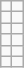<table class="wikitable floatright">
<tr>
<td></td>
<td></td>
</tr>
<tr>
<td></td>
<td></td>
</tr>
<tr>
<td></td>
<td></td>
</tr>
<tr>
<td></td>
<td></td>
</tr>
<tr>
<td></td>
<td></td>
</tr>
<tr>
<td></td>
<td></td>
</tr>
</table>
